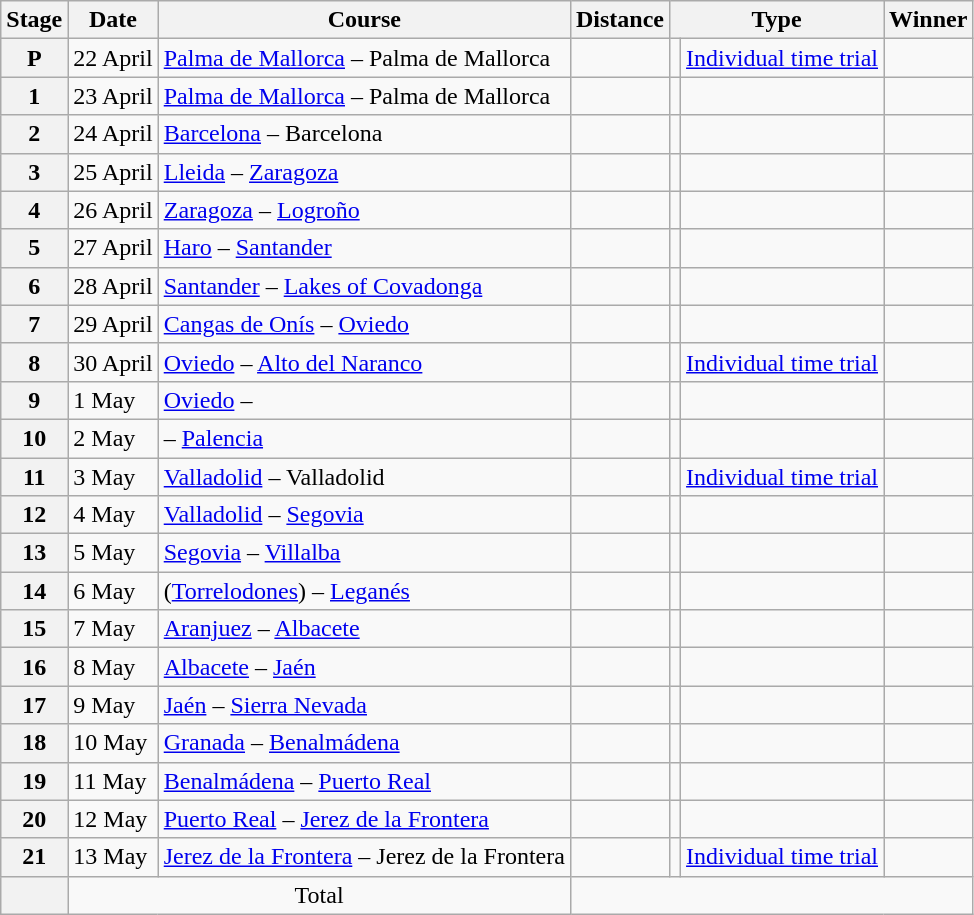<table class="wikitable">
<tr>
<th scope="col">Stage</th>
<th scope="col">Date</th>
<th scope="col">Course</th>
<th scope="col">Distance</th>
<th scope="col" colspan="2">Type</th>
<th scope="col">Winner</th>
</tr>
<tr>
<th scope="row">P</th>
<td>22 April</td>
<td><a href='#'>Palma de Mallorca</a> – Palma de Mallorca</td>
<td style="text-align:center;"></td>
<td></td>
<td><a href='#'>Individual time trial</a></td>
<td></td>
</tr>
<tr>
<th scope="row">1</th>
<td>23 April</td>
<td><a href='#'>Palma de Mallorca</a> – Palma de Mallorca</td>
<td style="text-align:center;"></td>
<td></td>
<td></td>
<td></td>
</tr>
<tr>
<th scope="row">2</th>
<td>24 April</td>
<td><a href='#'>Barcelona</a> – Barcelona</td>
<td style="text-align:center;"></td>
<td></td>
<td></td>
<td></td>
</tr>
<tr>
<th scope="row">3</th>
<td>25 April</td>
<td><a href='#'>Lleida</a> – <a href='#'>Zaragoza</a></td>
<td style="text-align:center;"></td>
<td></td>
<td></td>
<td></td>
</tr>
<tr>
<th scope="row">4</th>
<td>26 April</td>
<td><a href='#'>Zaragoza</a> – <a href='#'>Logroño</a></td>
<td style="text-align:center;"></td>
<td></td>
<td></td>
<td></td>
</tr>
<tr>
<th scope="row">5</th>
<td>27 April</td>
<td><a href='#'>Haro</a> – <a href='#'>Santander</a></td>
<td style="text-align:center;"></td>
<td></td>
<td></td>
<td></td>
</tr>
<tr>
<th scope="row">6</th>
<td>28 April</td>
<td><a href='#'>Santander</a> – <a href='#'>Lakes of Covadonga</a></td>
<td style="text-align:center;"></td>
<td></td>
<td></td>
<td></td>
</tr>
<tr>
<th scope="row">7</th>
<td>29 April</td>
<td><a href='#'>Cangas de Onís</a> – <a href='#'>Oviedo</a></td>
<td style="text-align:center;"></td>
<td></td>
<td></td>
<td></td>
</tr>
<tr>
<th scope="row">8</th>
<td>30 April</td>
<td><a href='#'>Oviedo</a> – <a href='#'>Alto del Naranco</a></td>
<td style="text-align:center;"></td>
<td></td>
<td><a href='#'>Individual time trial</a></td>
<td></td>
</tr>
<tr>
<th scope="row">9</th>
<td>1 May</td>
<td><a href='#'>Oviedo</a> – </td>
<td style="text-align:center;"></td>
<td></td>
<td></td>
<td></td>
</tr>
<tr>
<th scope="row">10</th>
<td>2 May</td>
<td> – <a href='#'>Palencia</a></td>
<td style="text-align:center;"></td>
<td></td>
<td></td>
<td></td>
</tr>
<tr>
<th scope="row">11</th>
<td>3 May</td>
<td><a href='#'>Valladolid</a> – Valladolid</td>
<td style="text-align:center;"></td>
<td></td>
<td><a href='#'>Individual time trial</a></td>
<td></td>
</tr>
<tr>
<th scope="row">12</th>
<td>4 May</td>
<td><a href='#'>Valladolid</a> – <a href='#'>Segovia</a></td>
<td style="text-align:center;"></td>
<td></td>
<td></td>
<td></td>
</tr>
<tr>
<th scope="row">13</th>
<td>5 May</td>
<td><a href='#'>Segovia</a> – <a href='#'>Villalba</a></td>
<td style="text-align:center;"></td>
<td></td>
<td></td>
<td></td>
</tr>
<tr>
<th scope="row">14</th>
<td>6 May</td>
<td> (<a href='#'>Torrelodones</a>) – <a href='#'>Leganés</a></td>
<td style="text-align:center;"></td>
<td></td>
<td></td>
<td></td>
</tr>
<tr>
<th scope="row">15</th>
<td>7 May</td>
<td><a href='#'>Aranjuez</a> – <a href='#'>Albacete</a></td>
<td style="text-align:center;"></td>
<td></td>
<td></td>
<td></td>
</tr>
<tr>
<th scope="row">16</th>
<td>8 May</td>
<td><a href='#'>Albacete</a> – <a href='#'>Jaén</a></td>
<td style="text-align:center;"></td>
<td></td>
<td></td>
<td></td>
</tr>
<tr>
<th scope="row">17</th>
<td>9 May</td>
<td><a href='#'>Jaén</a> – <a href='#'>Sierra Nevada</a></td>
<td style="text-align:center;"></td>
<td></td>
<td></td>
<td></td>
</tr>
<tr>
<th scope="row">18</th>
<td>10 May</td>
<td><a href='#'>Granada</a> – <a href='#'>Benalmádena</a></td>
<td style="text-align:center;"></td>
<td></td>
<td></td>
<td></td>
</tr>
<tr>
<th scope="row">19</th>
<td>11 May</td>
<td><a href='#'>Benalmádena</a> – <a href='#'>Puerto Real</a></td>
<td style="text-align:center;"></td>
<td></td>
<td></td>
<td></td>
</tr>
<tr>
<th scope="row">20</th>
<td>12 May</td>
<td><a href='#'>Puerto Real</a> – <a href='#'>Jerez de la Frontera</a></td>
<td style="text-align:center;"></td>
<td></td>
<td></td>
<td></td>
</tr>
<tr>
<th scope="row">21</th>
<td>13 May</td>
<td><a href='#'>Jerez de la Frontera</a> – Jerez de la Frontera</td>
<td style="text-align:center;"></td>
<td></td>
<td><a href='#'>Individual time trial</a></td>
<td></td>
</tr>
<tr>
<th scope="row"></th>
<td colspan="2" style="text-align:center">Total</td>
<td colspan="4" style="text-align:center"></td>
</tr>
</table>
